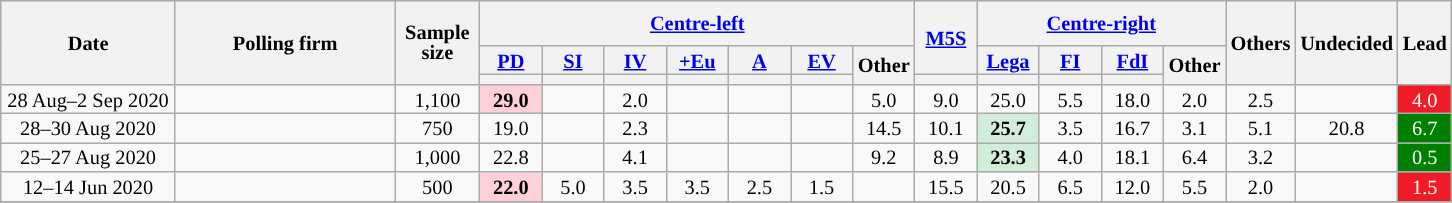<table class="wikitable collapsible collapsed" style="text-align:center;font-size:85%;line-height:13px">
<tr style="height:30px; background-color:#E9E9E9">
<th style="width:110px;" rowspan="3">Date</th>
<th style="width:140px;" rowspan="3">Polling firm</th>
<th style="width:50px;" rowspan="3">Sample size</th>
<th colspan="7" style="width:35px;"><a href='#'>Centre-left</a></th>
<th rowspan="2" style="width:35px;"><a href='#'>M5S</a></th>
<th colspan="4" style="width:35px;"><a href='#'>Centre-right</a></th>
<th style="width:35px;" rowspan="3">Others</th>
<th style="width:35px;" rowspan="3">Undecided</th>
<th style="width:25px;" rowspan="3">Lead</th>
</tr>
<tr>
<th style="width:35px;"><a href='#'>PD</a></th>
<th style="width:35px;"><a href='#'>SI</a></th>
<th style="width:35px;"><a href='#'>IV</a></th>
<th style="width:35px;"><a href='#'>+Eu</a></th>
<th style="width:35px;"><a href='#'>A</a></th>
<th style="width:35px;"><a href='#'>EV</a></th>
<th rowspan="2" style="width:35px;">Other</th>
<th style="width:35px;"><a href='#'>Lega</a></th>
<th style="width:35px;"><a href='#'>FI</a></th>
<th style="width:35px;"><a href='#'>FdI</a></th>
<th rowspan="2" style="width:35px;">Other</th>
</tr>
<tr>
<th style="background:"></th>
<th style="background:"></th>
<th style="background:"></th>
<th style="background:"></th>
<th style="background:"></th>
<th style="background:"></th>
<th style="background:"></th>
<th style="background:"></th>
<th style="background:"></th>
<th style="background:"></th>
</tr>
<tr>
<td>28 Aug–2 Sep 2020</td>
<td></td>
<td>1,100</td>
<td style="background:#FFD0D7"><strong>29.0</strong></td>
<td></td>
<td>2.0</td>
<td></td>
<td></td>
<td></td>
<td>5.0</td>
<td>9.0</td>
<td>25.0</td>
<td>5.5</td>
<td>18.0</td>
<td>2.0</td>
<td>2.5</td>
<td></td>
<td style="background:#EF1C27; color:white;">4.0</td>
</tr>
<tr>
<td>28–30 Aug 2020</td>
<td></td>
<td>750</td>
<td>19.0</td>
<td></td>
<td>2.3</td>
<td></td>
<td></td>
<td></td>
<td>14.5</td>
<td>10.1</td>
<td style="background:#D2EED9"><strong>25.7</strong></td>
<td>3.5</td>
<td>16.7</td>
<td>3.1</td>
<td>5.1</td>
<td>20.8</td>
<td style="background:#008000; color:white;">6.7</td>
</tr>
<tr>
<td>25–27 Aug 2020</td>
<td></td>
<td>1,000</td>
<td>22.8</td>
<td></td>
<td>4.1</td>
<td></td>
<td></td>
<td></td>
<td>9.2</td>
<td>8.9</td>
<td style="background:#D2EED9"><strong>23.3</strong></td>
<td>4.0</td>
<td>18.1</td>
<td>6.4</td>
<td>3.2</td>
<td></td>
<td style="background:#008000; color:white;">0.5</td>
</tr>
<tr>
<td>12–14 Jun 2020</td>
<td> </td>
<td>500</td>
<td style="background:#FFD0D7"><strong>22.0</strong></td>
<td>5.0</td>
<td>3.5</td>
<td>3.5</td>
<td>2.5</td>
<td>1.5</td>
<td></td>
<td>15.5</td>
<td>20.5</td>
<td>6.5</td>
<td>12.0</td>
<td>5.5</td>
<td>2.0</td>
<td></td>
<td style="background:#EF1C27; color:white;">1.5</td>
</tr>
<tr>
</tr>
</table>
